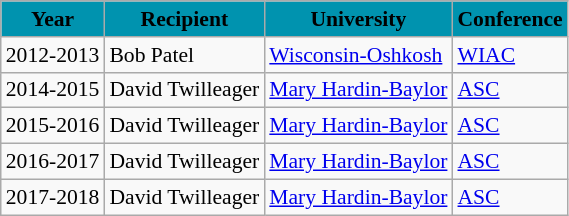<table class="wikitable sortable" style="font-size:90%;">
<tr>
<th style="background:#0093AF;"><span>Year </span></th>
<th style="background:#0093AF;"><span>Recipient</span></th>
<th style="background:#0093AF;"><span>University</span></th>
<th style="background:#0093AF;"><span>Conference</span></th>
</tr>
<tr>
<td>2012-2013</td>
<td>Bob Patel</td>
<td><a href='#'>Wisconsin-Oshkosh</a></td>
<td><a href='#'>WIAC</a></td>
</tr>
<tr>
<td>2014-2015</td>
<td>David Twilleager</td>
<td><a href='#'>Mary Hardin-Baylor</a></td>
<td><a href='#'>ASC</a></td>
</tr>
<tr>
<td>2015-2016</td>
<td>David Twilleager</td>
<td><a href='#'>Mary Hardin-Baylor</a></td>
<td><a href='#'>ASC</a></td>
</tr>
<tr>
<td>2016-2017</td>
<td>David Twilleager</td>
<td><a href='#'>Mary Hardin-Baylor</a></td>
<td><a href='#'>ASC</a></td>
</tr>
<tr>
<td>2017-2018</td>
<td>David Twilleager</td>
<td><a href='#'>Mary Hardin-Baylor</a></td>
<td><a href='#'>ASC</a></td>
</tr>
</table>
